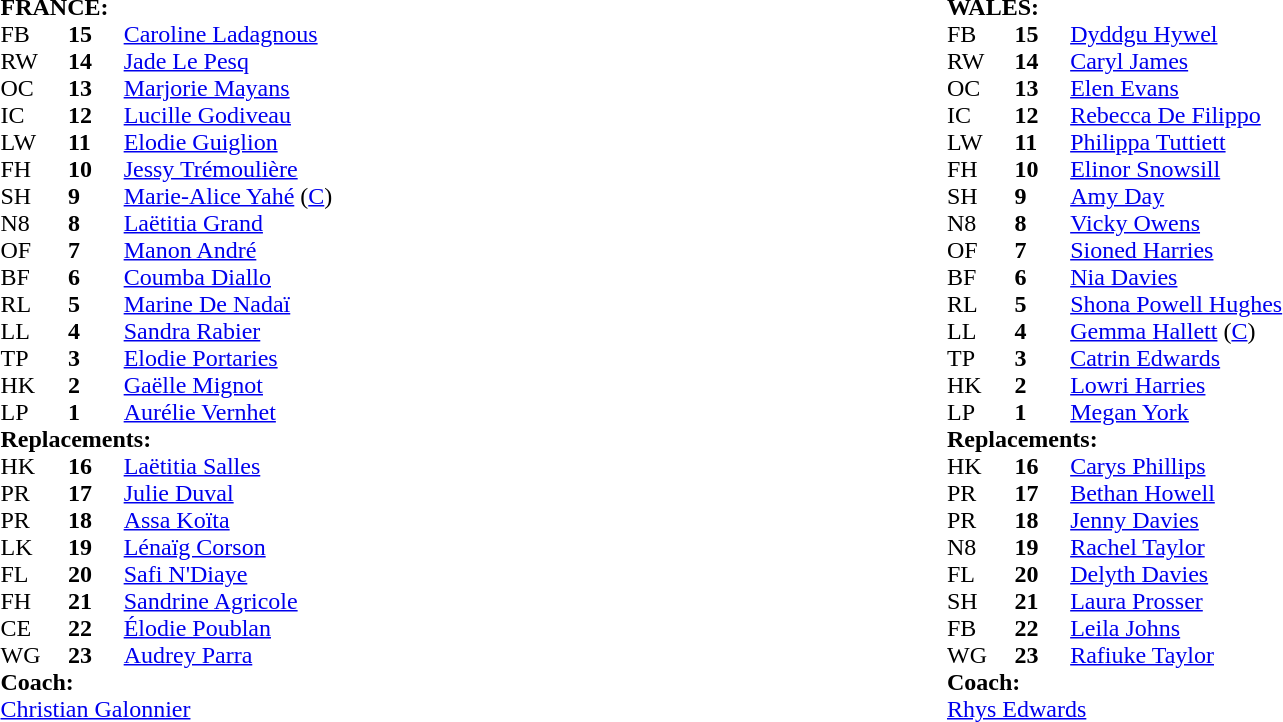<table style="width:100%">
<tr>
<td width="50%"><br><table cellspacing="0" cellpadding="0">
<tr>
<td colspan="4"><strong>FRANCE:</strong></td>
</tr>
<tr>
<th width="3%"></th>
<th width="3%"></th>
<th width="22%"></th>
<th width="22%"></th>
</tr>
<tr>
<td>FB</td>
<td><strong>15</strong></td>
<td><a href='#'>Caroline Ladagnous</a></td>
</tr>
<tr>
<td>RW</td>
<td><strong>14</strong></td>
<td><a href='#'>Jade Le Pesq</a></td>
<td></td>
</tr>
<tr>
<td>OC</td>
<td><strong>13</strong></td>
<td><a href='#'>Marjorie Mayans</a></td>
<td></td>
</tr>
<tr>
<td>IC</td>
<td><strong>12</strong></td>
<td><a href='#'>Lucille Godiveau</a></td>
</tr>
<tr>
<td>LW</td>
<td><strong>11</strong></td>
<td><a href='#'>Elodie Guiglion</a></td>
</tr>
<tr>
<td>FH</td>
<td><strong>10</strong></td>
<td><a href='#'>Jessy Trémoulière</a></td>
<td></td>
</tr>
<tr>
<td>SH</td>
<td><strong>9</strong></td>
<td><a href='#'>Marie-Alice Yahé</a> (<a href='#'>C</a>)</td>
</tr>
<tr>
<td>N8</td>
<td><strong>8</strong></td>
<td><a href='#'>Laëtitia Grand</a></td>
<td></td>
</tr>
<tr>
<td>OF</td>
<td><strong>7</strong></td>
<td><a href='#'>Manon André</a></td>
</tr>
<tr>
<td>BF</td>
<td><strong>6</strong></td>
<td><a href='#'>Coumba Diallo</a></td>
</tr>
<tr>
<td>RL</td>
<td><strong>5</strong></td>
<td><a href='#'>Marine De Nadaï</a></td>
<td></td>
</tr>
<tr>
<td>LL</td>
<td><strong>4</strong></td>
<td><a href='#'>Sandra Rabier</a></td>
</tr>
<tr>
<td>TP</td>
<td><strong>3</strong></td>
<td><a href='#'>Elodie Portaries</a></td>
<td></td>
</tr>
<tr>
<td>HK</td>
<td><strong>2</strong></td>
<td><a href='#'>Gaëlle Mignot</a></td>
<td></td>
</tr>
<tr>
<td>LP</td>
<td><strong>1</strong></td>
<td><a href='#'>Aurélie Vernhet</a></td>
<td></td>
</tr>
<tr>
<td colspan=4><strong>Replacements:</strong></td>
</tr>
<tr>
<td>HK</td>
<td><strong>16</strong></td>
<td><a href='#'>Laëtitia Salles</a></td>
<td></td>
</tr>
<tr>
<td>PR</td>
<td><strong>17</strong></td>
<td><a href='#'>Julie Duval</a></td>
<td></td>
</tr>
<tr>
<td>PR</td>
<td><strong>18</strong></td>
<td><a href='#'>Assa Koïta</a></td>
<td></td>
</tr>
<tr>
<td>LK</td>
<td><strong>19</strong></td>
<td><a href='#'>Lénaïg Corson</a></td>
<td></td>
</tr>
<tr>
<td>FL</td>
<td><strong>20</strong></td>
<td><a href='#'>Safi N'Diaye</a></td>
<td></td>
</tr>
<tr>
<td>FH</td>
<td><strong>21</strong></td>
<td><a href='#'>Sandrine Agricole</a></td>
<td></td>
</tr>
<tr>
<td>CE</td>
<td><strong>22</strong></td>
<td><a href='#'>Élodie Poublan</a></td>
<td></td>
</tr>
<tr>
<td>WG</td>
<td><strong>23</strong></td>
<td><a href='#'>Audrey Parra</a></td>
<td></td>
</tr>
<tr>
<td colspan="4"><strong>Coach:</strong></td>
</tr>
<tr>
<td colspan="4"> <a href='#'>Christian Galonnier</a></td>
</tr>
<tr>
</tr>
</table>
</td>
<td width="50%"><br><table cellspacing="0" cellpadding="0">
<tr>
<td colspan="4"><strong>WALES:</strong></td>
</tr>
<tr>
<th width="3%"></th>
<th width="3%"></th>
<th width="22%"></th>
<th width="22%"></th>
</tr>
<tr>
<td>FB</td>
<td><strong>15</strong></td>
<td><a href='#'>Dyddgu Hywel</a></td>
<td></td>
</tr>
<tr>
<td>RW</td>
<td><strong>14</strong></td>
<td><a href='#'>Caryl James</a></td>
</tr>
<tr>
<td>OC</td>
<td><strong>13</strong></td>
<td><a href='#'>Elen Evans</a></td>
</tr>
<tr>
<td>IC</td>
<td><strong>12</strong></td>
<td><a href='#'>Rebecca De Filippo</a></td>
</tr>
<tr>
<td>LW</td>
<td><strong>11</strong></td>
<td><a href='#'>Philippa Tuttiett</a></td>
<td></td>
</tr>
<tr>
<td>FH</td>
<td><strong>10</strong></td>
<td><a href='#'>Elinor Snowsill</a></td>
</tr>
<tr>
<td>SH</td>
<td><strong>9</strong></td>
<td><a href='#'>Amy Day</a></td>
<td></td>
</tr>
<tr>
<td>N8</td>
<td><strong>8</strong></td>
<td><a href='#'>Vicky Owens</a></td>
<td></td>
</tr>
<tr>
<td>OF</td>
<td><strong>7</strong></td>
<td><a href='#'>Sioned Harries</a></td>
<td> </td>
</tr>
<tr>
<td>BF</td>
<td><strong>6</strong></td>
<td><a href='#'>Nia Davies</a></td>
</tr>
<tr>
<td>RL</td>
<td><strong>5</strong></td>
<td><a href='#'>Shona Powell Hughes</a></td>
</tr>
<tr>
<td>LL</td>
<td><strong>4</strong></td>
<td><a href='#'>Gemma Hallett</a> (<a href='#'>C</a>)</td>
<td></td>
</tr>
<tr>
<td>TP</td>
<td><strong>3</strong></td>
<td><a href='#'>Catrin Edwards</a></td>
<td></td>
</tr>
<tr>
<td>HK</td>
<td><strong>2</strong></td>
<td><a href='#'>Lowri Harries</a></td>
<td></td>
</tr>
<tr>
<td>LP</td>
<td><strong>1</strong></td>
<td><a href='#'>Megan York</a></td>
<td></td>
</tr>
<tr>
<td colspan=4><strong>Replacements:</strong></td>
</tr>
<tr>
<td>HK</td>
<td><strong>16</strong></td>
<td><a href='#'>Carys Phillips</a></td>
<td></td>
</tr>
<tr>
<td>PR</td>
<td><strong>17</strong></td>
<td><a href='#'>Bethan Howell</a></td>
<td></td>
</tr>
<tr>
<td>PR</td>
<td><strong>18</strong></td>
<td><a href='#'>Jenny Davies</a></td>
<td></td>
</tr>
<tr>
<td>N8</td>
<td><strong>19</strong></td>
<td><a href='#'>Rachel Taylor</a></td>
<td></td>
</tr>
<tr>
<td>FL</td>
<td><strong>20</strong></td>
<td><a href='#'>Delyth Davies</a></td>
<td></td>
</tr>
<tr>
<td>SH</td>
<td><strong>21</strong></td>
<td><a href='#'>Laura Prosser</a></td>
<td> </td>
</tr>
<tr>
<td>FB</td>
<td><strong>22</strong></td>
<td><a href='#'>Leila Johns</a></td>
<td></td>
</tr>
<tr>
<td>WG</td>
<td><strong>23</strong></td>
<td><a href='#'>Rafiuke Taylor</a></td>
<td></td>
</tr>
<tr>
<td colspan="4"><strong>Coach:</strong></td>
</tr>
<tr>
<td colspan="4"> <a href='#'>Rhys Edwards</a></td>
</tr>
<tr>
</tr>
</table>
</td>
</tr>
</table>
